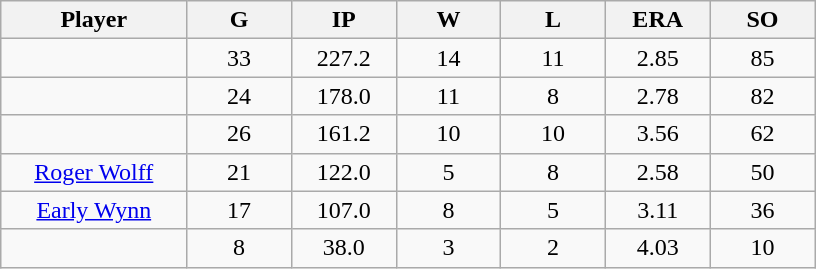<table class="wikitable sortable">
<tr>
<th bgcolor="#DDDDFF" width="16%">Player</th>
<th bgcolor="#DDDDFF" width="9%">G</th>
<th bgcolor="#DDDDFF" width="9%">IP</th>
<th bgcolor="#DDDDFF" width="9%">W</th>
<th bgcolor="#DDDDFF" width="9%">L</th>
<th bgcolor="#DDDDFF" width="9%">ERA</th>
<th bgcolor="#DDDDFF" width="9%">SO</th>
</tr>
<tr align="center">
<td></td>
<td>33</td>
<td>227.2</td>
<td>14</td>
<td>11</td>
<td>2.85</td>
<td>85</td>
</tr>
<tr align="center">
<td></td>
<td>24</td>
<td>178.0</td>
<td>11</td>
<td>8</td>
<td>2.78</td>
<td>82</td>
</tr>
<tr align="center">
<td></td>
<td>26</td>
<td>161.2</td>
<td>10</td>
<td>10</td>
<td>3.56</td>
<td>62</td>
</tr>
<tr align="center">
<td><a href='#'>Roger Wolff</a></td>
<td>21</td>
<td>122.0</td>
<td>5</td>
<td>8</td>
<td>2.58</td>
<td>50</td>
</tr>
<tr align="center">
<td><a href='#'>Early Wynn</a></td>
<td>17</td>
<td>107.0</td>
<td>8</td>
<td>5</td>
<td>3.11</td>
<td>36</td>
</tr>
<tr align="center">
<td></td>
<td>8</td>
<td>38.0</td>
<td>3</td>
<td>2</td>
<td>4.03</td>
<td>10</td>
</tr>
</table>
